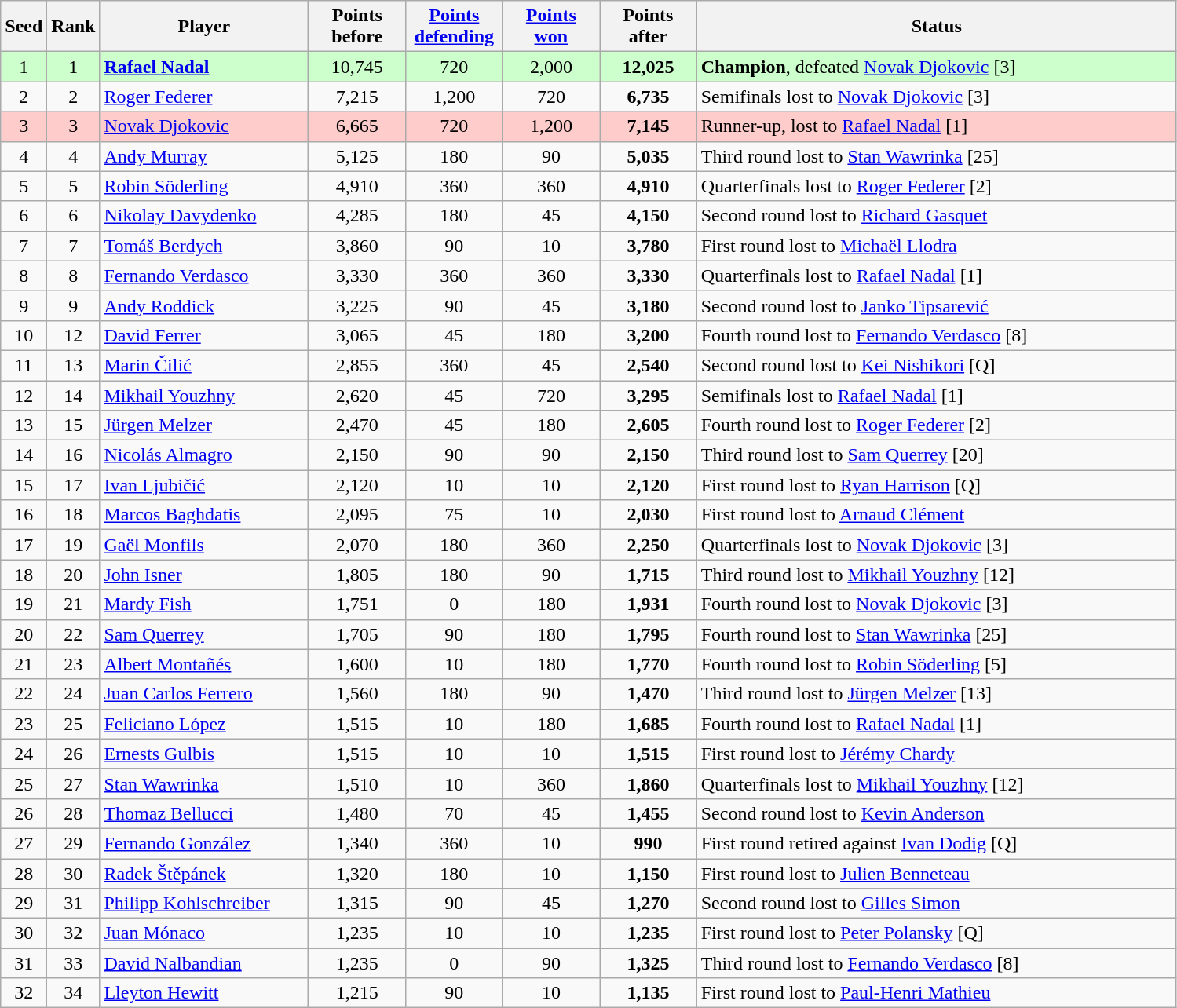<table class="wikitable sortable">
<tr>
<th style="width:30px;">Seed</th>
<th style="width:30px;">Rank</th>
<th style="width:170px;">Player</th>
<th style="width:75px;">Points <br>before</th>
<th style="width:75px;"><a href='#'>Points <br>defending</a></th>
<th style="width:75px;"><a href='#'>Points <br>won</a></th>
<th style="width:75px;">Points <br>after</th>
<th style="width:400px;">Status</th>
</tr>
<tr bgcolor=#CCFFCC>
<td align="center">1</td>
<td align="center">1</td>
<td> <strong><a href='#'>Rafael Nadal</a></strong></td>
<td align="center">10,745</td>
<td align="center">720</td>
<td align="center">2,000</td>
<td align="center"><strong>12,025</strong></td>
<td><strong>Champion</strong>, defeated  <a href='#'>Novak Djokovic</a> [3]</td>
</tr>
<tr>
<td align="center">2</td>
<td align="center">2</td>
<td> <a href='#'>Roger Federer</a></td>
<td align="center">7,215</td>
<td align="center">1,200</td>
<td align="center">720</td>
<td align="center"><strong>6,735</strong></td>
<td>Semifinals lost to  <a href='#'>Novak Djokovic</a> [3]</td>
</tr>
<tr bgcolor=#ffcccc>
<td align="center">3</td>
<td align="center">3</td>
<td> <a href='#'>Novak Djokovic</a></td>
<td align="center">6,665</td>
<td align="center">720</td>
<td align="center">1,200</td>
<td align="center"><strong>7,145</strong></td>
<td>Runner-up, lost to  <a href='#'>Rafael Nadal</a> [1]</td>
</tr>
<tr>
<td align="center">4</td>
<td align="center">4</td>
<td> <a href='#'>Andy Murray</a></td>
<td align="center">5,125</td>
<td align="center">180</td>
<td align="center">90</td>
<td align="center"><strong>5,035</strong></td>
<td>Third round lost to  <a href='#'>Stan Wawrinka</a> [25]</td>
</tr>
<tr>
<td align="center">5</td>
<td align="center">5</td>
<td> <a href='#'>Robin Söderling</a></td>
<td align="center">4,910</td>
<td align="center">360</td>
<td align="center">360</td>
<td align="center"><strong>4,910</strong></td>
<td>Quarterfinals lost to  <a href='#'>Roger Federer</a> [2]</td>
</tr>
<tr>
<td align="center">6</td>
<td align="center">6</td>
<td> <a href='#'>Nikolay Davydenko</a></td>
<td align="center">4,285</td>
<td align="center">180</td>
<td align="center">45</td>
<td align="center"><strong>4,150</strong></td>
<td>Second round lost to  <a href='#'>Richard Gasquet</a></td>
</tr>
<tr>
<td align="center">7</td>
<td align="center">7</td>
<td> <a href='#'>Tomáš Berdych</a></td>
<td align="center">3,860</td>
<td align="center">90</td>
<td align="center">10</td>
<td align="center"><strong>3,780</strong></td>
<td>First round lost to  <a href='#'>Michaël Llodra</a></td>
</tr>
<tr>
<td align="center">8</td>
<td align="center">8</td>
<td> <a href='#'>Fernando Verdasco</a></td>
<td align="center">3,330</td>
<td align="center">360</td>
<td align="center">360</td>
<td align="center"><strong>3,330</strong></td>
<td>Quarterfinals lost to  <a href='#'>Rafael Nadal</a> [1]</td>
</tr>
<tr>
<td align="center">9</td>
<td align="center">9</td>
<td> <a href='#'>Andy Roddick</a></td>
<td align="center">3,225</td>
<td align="center">90</td>
<td align="center">45</td>
<td align="center"><strong>3,180</strong></td>
<td>Second round lost to  <a href='#'>Janko Tipsarević</a></td>
</tr>
<tr>
<td align="center">10</td>
<td align="center">12</td>
<td> <a href='#'>David Ferrer</a></td>
<td align="center">3,065</td>
<td align="center">45</td>
<td align="center">180</td>
<td align="center"><strong>3,200</strong></td>
<td>Fourth round lost to  <a href='#'>Fernando Verdasco</a> [8]</td>
</tr>
<tr>
<td align="center">11</td>
<td align="center">13</td>
<td> <a href='#'>Marin Čilić</a></td>
<td align="center">2,855</td>
<td align="center">360</td>
<td align="center">45</td>
<td align="center"><strong>2,540</strong></td>
<td>Second round lost to  <a href='#'>Kei Nishikori</a> [Q]</td>
</tr>
<tr>
<td align="center">12</td>
<td align="center">14</td>
<td> <a href='#'>Mikhail Youzhny</a></td>
<td align="center">2,620</td>
<td align="center">45</td>
<td align="center">720</td>
<td align="center"><strong>3,295</strong></td>
<td>Semifinals lost to  <a href='#'>Rafael Nadal</a> [1]</td>
</tr>
<tr>
<td align="center">13</td>
<td align="center">15</td>
<td> <a href='#'>Jürgen Melzer</a></td>
<td align="center">2,470</td>
<td align="center">45</td>
<td align="center">180</td>
<td align="center"><strong>2,605</strong></td>
<td>Fourth round lost to  <a href='#'>Roger Federer</a> [2]</td>
</tr>
<tr>
<td align="center">14</td>
<td align="center">16</td>
<td> <a href='#'>Nicolás Almagro</a></td>
<td align="center">2,150</td>
<td align="center">90</td>
<td align="center">90</td>
<td align="center"><strong>2,150</strong></td>
<td>Third round lost to  <a href='#'>Sam Querrey</a> [20]</td>
</tr>
<tr>
<td align="center">15</td>
<td align="center">17</td>
<td> <a href='#'>Ivan Ljubičić</a></td>
<td align="center">2,120</td>
<td align="center">10</td>
<td align="center">10</td>
<td align="center"><strong>2,120</strong></td>
<td>First round lost to  <a href='#'>Ryan Harrison</a> [Q]</td>
</tr>
<tr>
<td align="center">16</td>
<td align="center">18</td>
<td> <a href='#'>Marcos Baghdatis</a></td>
<td align="center">2,095</td>
<td align="center">75</td>
<td align="center">10</td>
<td align="center"><strong>2,030</strong></td>
<td>First round lost to  <a href='#'>Arnaud Clément</a></td>
</tr>
<tr>
<td align="center">17</td>
<td align="center">19</td>
<td> <a href='#'>Gaël Monfils</a></td>
<td align="center">2,070</td>
<td align="center">180</td>
<td align="center">360</td>
<td align="center"><strong>2,250</strong></td>
<td>Quarterfinals lost to  <a href='#'>Novak Djokovic</a> [3]</td>
</tr>
<tr>
<td align="center">18</td>
<td align="center">20</td>
<td> <a href='#'>John Isner</a></td>
<td align="center">1,805</td>
<td align="center">180</td>
<td align="center">90</td>
<td align="center"><strong>1,715</strong></td>
<td>Third round lost to  <a href='#'>Mikhail Youzhny</a> [12]</td>
</tr>
<tr>
<td align="center">19</td>
<td align="center">21</td>
<td> <a href='#'>Mardy Fish</a></td>
<td align="center">1,751</td>
<td align="center">0</td>
<td align="center">180</td>
<td align="center"><strong>1,931</strong></td>
<td>Fourth round lost to  <a href='#'>Novak Djokovic</a> [3]</td>
</tr>
<tr>
<td align="center">20</td>
<td align="center">22</td>
<td> <a href='#'>Sam Querrey</a></td>
<td align="center">1,705</td>
<td align="center">90</td>
<td align="center">180</td>
<td align="center"><strong>1,795</strong></td>
<td>Fourth round lost to  <a href='#'>Stan Wawrinka</a> [25]</td>
</tr>
<tr>
<td align="center">21</td>
<td align="center">23</td>
<td> <a href='#'>Albert Montañés</a></td>
<td align="center">1,600</td>
<td align="center">10</td>
<td align="center">180</td>
<td align="center"><strong>1,770</strong></td>
<td>Fourth round lost to  <a href='#'>Robin Söderling</a> [5]</td>
</tr>
<tr>
<td align="center">22</td>
<td align="center">24</td>
<td> <a href='#'>Juan Carlos Ferrero</a></td>
<td align="center">1,560</td>
<td align="center">180</td>
<td align="center">90</td>
<td align="center"><strong>1,470</strong></td>
<td>Third round lost to  <a href='#'>Jürgen Melzer</a> [13]</td>
</tr>
<tr>
<td align="center">23</td>
<td align="center">25</td>
<td> <a href='#'>Feliciano López</a></td>
<td align="center">1,515</td>
<td align="center">10</td>
<td align="center">180</td>
<td align="center"><strong>1,685</strong></td>
<td>Fourth round lost to  <a href='#'>Rafael Nadal</a> [1]</td>
</tr>
<tr>
<td align="center">24</td>
<td align="center">26</td>
<td> <a href='#'>Ernests Gulbis</a></td>
<td align="center">1,515</td>
<td align="center">10</td>
<td align="center">10</td>
<td align="center"><strong>1,515</strong></td>
<td>First round lost to  <a href='#'>Jérémy Chardy</a></td>
</tr>
<tr>
<td align="center">25</td>
<td align="center">27</td>
<td> <a href='#'>Stan Wawrinka</a></td>
<td align="center">1,510</td>
<td align="center">10</td>
<td align="center">360</td>
<td align="center"><strong>1,860</strong></td>
<td>Quarterfinals lost to  <a href='#'>Mikhail Youzhny</a> [12]</td>
</tr>
<tr>
<td align="center">26</td>
<td align="center">28</td>
<td> <a href='#'>Thomaz Bellucci</a></td>
<td align="center">1,480</td>
<td align="center">70</td>
<td align="center">45</td>
<td align="center"><strong>1,455</strong></td>
<td>Second round lost to  <a href='#'>Kevin Anderson</a></td>
</tr>
<tr>
<td align="center">27</td>
<td align="center">29</td>
<td> <a href='#'>Fernando González</a></td>
<td align="center">1,340</td>
<td align="center">360</td>
<td align="center">10</td>
<td align="center"><strong>990</strong></td>
<td>First round retired against  <a href='#'>Ivan Dodig</a> [Q]</td>
</tr>
<tr>
<td align="center">28</td>
<td align="center">30</td>
<td> <a href='#'>Radek Štěpánek</a></td>
<td align="center">1,320</td>
<td align="center">180</td>
<td align="center">10</td>
<td align="center"><strong>1,150</strong></td>
<td>First round lost to  <a href='#'>Julien Benneteau</a></td>
</tr>
<tr>
<td align="center">29</td>
<td align="center">31</td>
<td> <a href='#'>Philipp Kohlschreiber</a></td>
<td align="center">1,315</td>
<td align="center">90</td>
<td align="center">45</td>
<td align="center"><strong>1,270</strong></td>
<td>Second round lost to  <a href='#'>Gilles Simon</a></td>
</tr>
<tr>
<td align="center">30</td>
<td align="center">32</td>
<td> <a href='#'>Juan Mónaco</a></td>
<td align="center">1,235</td>
<td align="center">10</td>
<td align="center">10</td>
<td align="center"><strong>1,235</strong></td>
<td>First round lost to  <a href='#'>Peter Polansky</a> [Q]</td>
</tr>
<tr>
<td align="center">31</td>
<td align="center">33</td>
<td> <a href='#'>David Nalbandian</a></td>
<td align="center">1,235</td>
<td align="center">0</td>
<td align="center">90</td>
<td align="center"><strong>1,325</strong></td>
<td>Third round lost to  <a href='#'>Fernando Verdasco</a> [8]</td>
</tr>
<tr>
<td align="center">32</td>
<td align="center">34</td>
<td> <a href='#'>Lleyton Hewitt</a></td>
<td align="center">1,215</td>
<td align="center">90</td>
<td align="center">10</td>
<td align="center"><strong>1,135</strong></td>
<td>First round lost to  <a href='#'>Paul-Henri Mathieu</a></td>
</tr>
</table>
